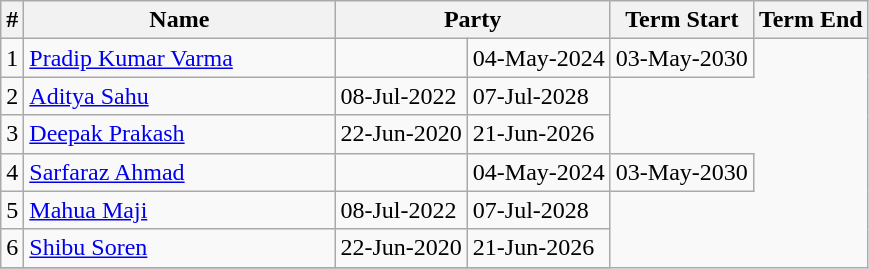<table class="wikitable sortable">
<tr>
<th>#</th>
<th style="width:200px">Name</th>
<th colspan="2">Party</th>
<th>Term Start</th>
<th>Term End</th>
</tr>
<tr>
<td>1</td>
<td><a href='#'>Pradip Kumar Varma</a></td>
<td></td>
<td>04-May-2024</td>
<td>03-May-2030</td>
</tr>
<tr>
<td>2</td>
<td><a href='#'>Aditya Sahu</a></td>
<td>08-Jul-2022</td>
<td>07-Jul-2028</td>
</tr>
<tr>
<td>3</td>
<td><a href='#'>Deepak Prakash</a></td>
<td>22-Jun-2020</td>
<td>21-Jun-2026</td>
</tr>
<tr>
<td>4</td>
<td><a href='#'>Sarfaraz Ahmad</a></td>
<td></td>
<td>04-May-2024</td>
<td>03-May-2030</td>
</tr>
<tr>
<td>5</td>
<td><a href='#'>Mahua Maji</a></td>
<td>08-Jul-2022</td>
<td>07-Jul-2028</td>
</tr>
<tr>
<td>6</td>
<td><a href='#'>Shibu Soren</a></td>
<td>22-Jun-2020</td>
<td>21-Jun-2026</td>
</tr>
<tr>
</tr>
</table>
